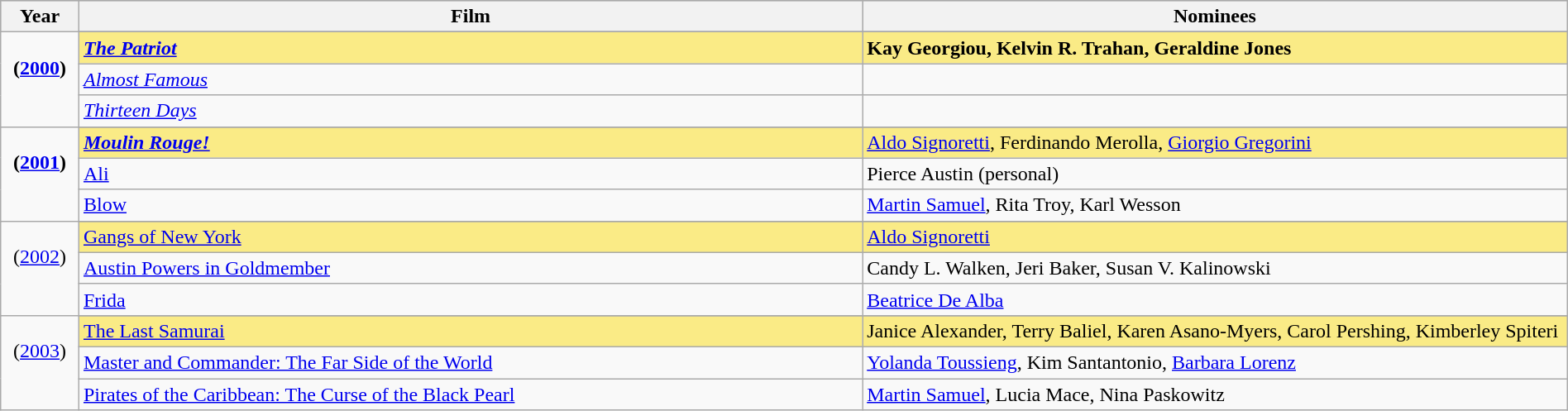<table class="wikitable" style="width:100%">
<tr bgcolor="#bebebe">
<th width="5%">Year</th>
<th width="50%">Film</th>
<th width="45%">Nominees</th>
</tr>
<tr>
<td rowspan=4 style="text-align:center"><strong>(<a href='#'>2000</a>)</strong><br> <br> </td>
</tr>
<tr style="background:#FAEB86">
<td><strong><em><a href='#'>The Patriot</a></em></strong></td>
<td><strong>Kay Georgiou, Kelvin R. Trahan, Geraldine Jones</strong></td>
</tr>
<tr>
<td><em><a href='#'>Almost Famous</a></em></td>
<td></td>
</tr>
<tr>
<td><em><a href='#'>Thirteen Days</a></em></td>
<td></td>
</tr>
<tr>
<td rowspan=4 style="text-align:center"><strong>(<a href='#'>2001</a>)</strong><br> <br> </td>
</tr>
<tr style="background:#FAEB86">
<td><strong><em><a href='#'>Moulin Rouge!</a><em> <strong></td>
<td></strong><a href='#'>Aldo Signoretti</a>, Ferdinando Merolla, <a href='#'>Giorgio Gregorini</a><strong></td>
</tr>
<tr>
<td></em><a href='#'>Ali</a><em></td>
<td>Pierce Austin (personal)</td>
</tr>
<tr>
<td></em><a href='#'>Blow</a><em></td>
<td><a href='#'>Martin Samuel</a>, Rita Troy, Karl Wesson</td>
</tr>
<tr>
<td rowspan=4 style="text-align:center"></strong>(<a href='#'>2002</a>)<strong><br> <br> </td>
</tr>
<tr style="background:#FAEB86">
<td></em></strong><a href='#'>Gangs of New York</a><strong><em></td>
<td></strong><a href='#'>Aldo Signoretti</a><strong></td>
</tr>
<tr>
<td></em><a href='#'>Austin Powers in Goldmember</a><em></td>
<td>Candy L. Walken, Jeri Baker, Susan V. Kalinowski</td>
</tr>
<tr>
<td></em><a href='#'>Frida</a><em></td>
<td><a href='#'>Beatrice De Alba</a></td>
</tr>
<tr>
<td rowspan=4 style="text-align:center"></strong>(<a href='#'>2003</a>)<strong><br> <br></td>
</tr>
<tr style="background:#FAEB86">
<td></em></strong><a href='#'>The Last Samurai</a><strong><em></td>
<td></strong>Janice Alexander, Terry Baliel, Karen Asano-Myers, Carol Pershing, Kimberley Spiteri<strong></td>
</tr>
<tr>
<td></em><a href='#'>Master and Commander: The Far Side of the World</a><em></td>
<td><a href='#'>Yolanda Toussieng</a>, Kim Santantonio, <a href='#'>Barbara Lorenz</a></td>
</tr>
<tr>
<td></em><a href='#'>Pirates of the Caribbean: The Curse of the Black Pearl</a><em></td>
<td><a href='#'>Martin Samuel</a>, Lucia Mace, Nina Paskowitz</td>
</tr>
</table>
